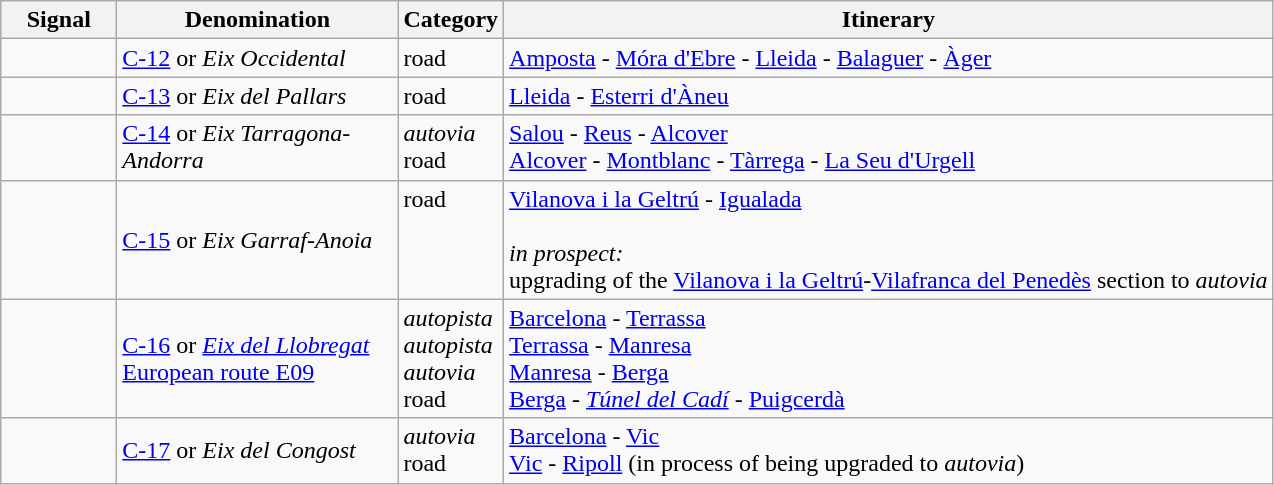<table class=wikitable>
<tr>
<th width=70>Signal</th>
<th width=180>Denomination</th>
<th>Category</th>
<th>Itinerary</th>
</tr>
<tr>
<td></td>
<td><a href='#'>C-12</a> or <em>Eix Occidental</em></td>
<td>road</td>
<td><a href='#'>Amposta</a> - <a href='#'>Móra d'Ebre</a> - <a href='#'>Lleida</a> - <a href='#'>Balaguer</a> - <a href='#'>Àger</a></td>
</tr>
<tr>
<td></td>
<td><a href='#'>C-13</a> or <em>Eix del Pallars</em></td>
<td>road</td>
<td><a href='#'>Lleida</a> - <a href='#'>Esterri d'Àneu</a></td>
</tr>
<tr>
<td></td>
<td><a href='#'>C-14</a> or <em>Eix Tarragona-Andorra</em></td>
<td><em>autovia</em><br>road</td>
<td><a href='#'>Salou</a> - <a href='#'>Reus</a> - <a href='#'>Alcover</a> <br><a href='#'>Alcover</a> - <a href='#'>Montblanc</a> - <a href='#'>Tàrrega</a> - <a href='#'>La Seu d'Urgell</a></td>
</tr>
<tr>
<td></td>
<td><a href='#'>C-15</a> or <em>Eix Garraf-Anoia</em></td>
<td>road<br><br><br><br></td>
<td><a href='#'>Vilanova i la Geltrú</a> - <a href='#'>Igualada</a><br><br><em>in prospect:</em><br> upgrading of the <a href='#'>Vilanova i la Geltrú</a>-<a href='#'>Vilafranca del Penedès</a> section to <em>autovia</em></td>
</tr>
<tr>
<td></td>
<td><a href='#'>C-16</a> or <em><a href='#'>Eix del Llobregat</a></em><br><a href='#'>European route E09</a></td>
<td><em>autopista</em><br><em>autopista</em><br><em>autovia</em><br>road</td>
<td> <a href='#'>Barcelona</a> - <a href='#'>Terrassa</a><br> <a href='#'>Terrassa</a> - <a href='#'>Manresa</a><br><a href='#'>Manresa</a> - <a href='#'>Berga</a><br><a href='#'>Berga</a> -  <em><a href='#'>Túnel del Cadí</a></em> - <a href='#'>Puigcerdà</a></td>
</tr>
<tr>
<td></td>
<td><a href='#'>C-17</a> or <em>Eix del Congost</em></td>
<td><em>autovia</em><br>road</td>
<td><a href='#'>Barcelona</a> - <a href='#'>Vic</a><br><a href='#'>Vic</a> - <a href='#'>Ripoll</a> (in process of being upgraded to <em>autovia</em>)</td>
</tr>
</table>
